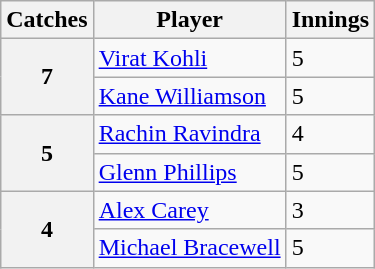<table class="wikitable">
<tr>
<th>Catches</th>
<th>Player</th>
<th>Innings</th>
</tr>
<tr>
<th rowspan=2>7</th>
<td> <a href='#'>Virat Kohli</a></td>
<td>5</td>
</tr>
<tr>
<td> <a href='#'>Kane Williamson</a></td>
<td>5</td>
</tr>
<tr>
<th rowspan=2>5</th>
<td> <a href='#'>Rachin Ravindra</a></td>
<td>4</td>
</tr>
<tr>
<td> <a href='#'>Glenn Phillips</a></td>
<td>5</td>
</tr>
<tr>
<th rowspan=2>4</th>
<td> <a href='#'>Alex Carey</a></td>
<td>3</td>
</tr>
<tr>
<td> <a href='#'>Michael Bracewell</a></td>
<td>5</td>
</tr>
</table>
